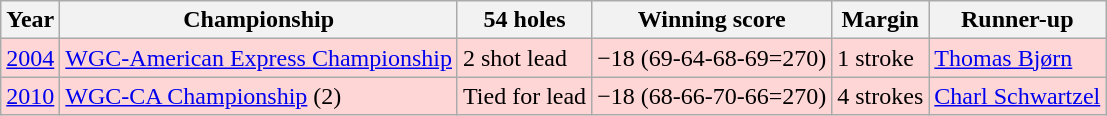<table class="wikitable">
<tr>
<th>Year</th>
<th>Championship</th>
<th>54 holes</th>
<th>Winning score</th>
<th>Margin</th>
<th>Runner-up</th>
</tr>
<tr style="background:#ffd6d6;">
<td align=center><a href='#'>2004</a></td>
<td><a href='#'>WGC-American Express Championship</a></td>
<td>2 shot lead</td>
<td>−18 (69-64-68-69=270)</td>
<td>1 stroke</td>
<td> <a href='#'>Thomas Bjørn</a></td>
</tr>
<tr style="background:#ffd6d6;">
<td align=center><a href='#'>2010</a></td>
<td><a href='#'>WGC-CA Championship</a> (2)</td>
<td>Tied for lead</td>
<td>−18 (68-66-70-66=270)</td>
<td>4 strokes</td>
<td> <a href='#'>Charl Schwartzel</a></td>
</tr>
</table>
